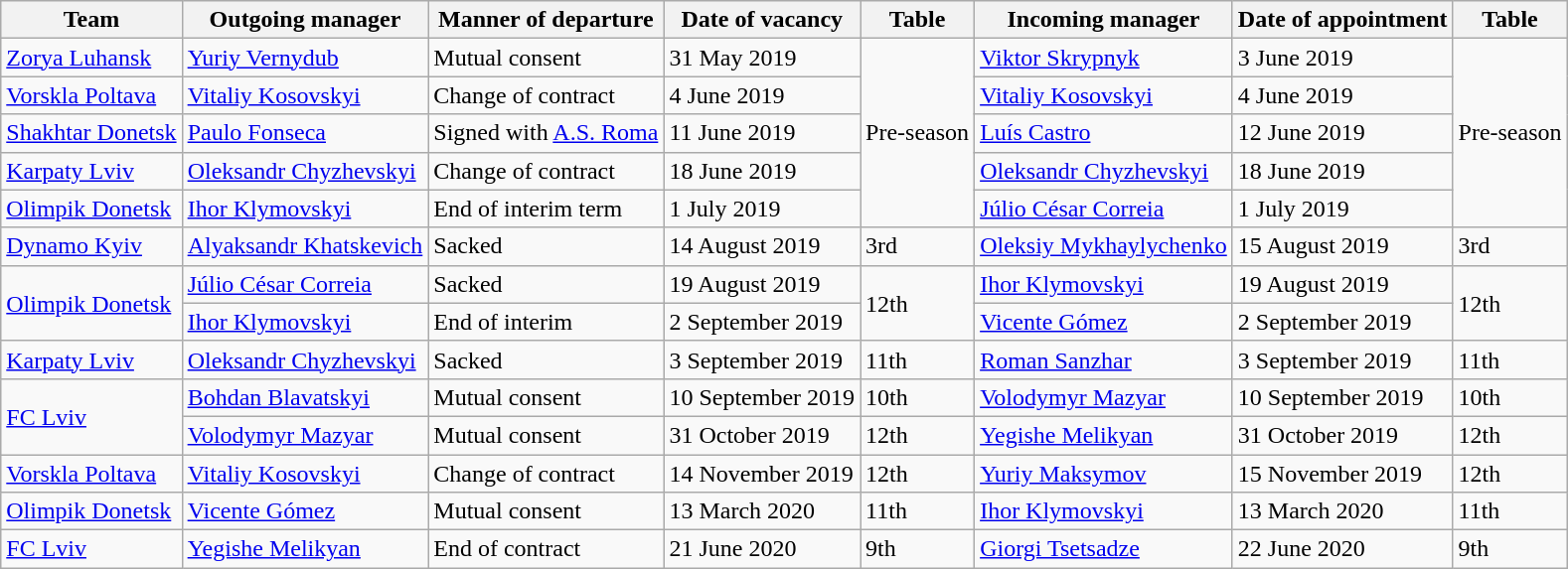<table class="wikitable sortable">
<tr>
<th>Team</th>
<th>Outgoing manager</th>
<th>Manner of departure</th>
<th>Date of vacancy</th>
<th>Table</th>
<th>Incoming manager</th>
<th>Date of appointment</th>
<th>Table</th>
</tr>
<tr>
<td><a href='#'>Zorya Luhansk</a></td>
<td> <a href='#'>Yuriy Vernydub</a></td>
<td>Mutual consent</td>
<td>31 May 2019</td>
<td rowspan=5>Pre-season</td>
<td> <a href='#'>Viktor Skrypnyk</a></td>
<td>3 June 2019</td>
<td rowspan=5>Pre-season</td>
</tr>
<tr>
<td><a href='#'>Vorskla Poltava</a></td>
<td> <a href='#'>Vitaliy Kosovskyi</a> </td>
<td>Change of contract</td>
<td>4 June 2019</td>
<td> <a href='#'>Vitaliy Kosovskyi</a></td>
<td>4 June 2019</td>
</tr>
<tr>
<td><a href='#'>Shakhtar Donetsk</a></td>
<td> <a href='#'>Paulo Fonseca</a></td>
<td>Signed with <a href='#'>A.S. Roma</a></td>
<td>11 June 2019</td>
<td> <a href='#'>Luís Castro</a></td>
<td>12 June 2019</td>
</tr>
<tr>
<td><a href='#'>Karpaty Lviv</a></td>
<td> <a href='#'>Oleksandr Chyzhevskyi</a> </td>
<td>Change of contract</td>
<td>18 June 2019</td>
<td> <a href='#'>Oleksandr Chyzhevskyi</a></td>
<td>18 June 2019</td>
</tr>
<tr>
<td><a href='#'>Olimpik Donetsk</a></td>
<td> <a href='#'>Ihor Klymovskyi</a> </td>
<td>End of interim term</td>
<td>1 July 2019</td>
<td> <a href='#'>Júlio César Correia</a></td>
<td>1 July 2019</td>
</tr>
<tr>
<td><a href='#'>Dynamo Kyiv</a></td>
<td> <a href='#'>Alyaksandr Khatskevich</a></td>
<td>Sacked</td>
<td>14 August 2019</td>
<td>3rd</td>
<td> <a href='#'>Oleksiy Mykhaylychenko</a></td>
<td>15 August 2019</td>
<td>3rd</td>
</tr>
<tr>
<td rowspan=2><a href='#'>Olimpik Donetsk</a></td>
<td> <a href='#'>Júlio César Correia</a></td>
<td>Sacked</td>
<td>19 August 2019</td>
<td rowspan=2>12th</td>
<td> <a href='#'>Ihor Klymovskyi</a> </td>
<td>19 August 2019</td>
<td rowspan=2>12th</td>
</tr>
<tr>
<td> <a href='#'>Ihor Klymovskyi</a> </td>
<td>End of interim</td>
<td>2 September 2019</td>
<td> <a href='#'>Vicente Gómez</a></td>
<td>2 September 2019</td>
</tr>
<tr>
<td><a href='#'>Karpaty Lviv</a></td>
<td> <a href='#'>Oleksandr Chyzhevskyi</a></td>
<td>Sacked</td>
<td>3 September 2019</td>
<td>11th</td>
<td> <a href='#'>Roman Sanzhar</a></td>
<td>3 September 2019</td>
<td>11th</td>
</tr>
<tr>
<td rowspan=2><a href='#'>FC Lviv</a></td>
<td> <a href='#'>Bohdan Blavatskyi</a></td>
<td>Mutual consent</td>
<td>10 September 2019</td>
<td>10th</td>
<td> <a href='#'>Volodymyr Mazyar</a></td>
<td>10 September 2019</td>
<td>10th</td>
</tr>
<tr>
<td> <a href='#'>Volodymyr Mazyar</a></td>
<td>Mutual consent</td>
<td>31 October 2019</td>
<td>12th</td>
<td> <a href='#'>Yegishe Melikyan</a></td>
<td>31 October 2019</td>
<td>12th</td>
</tr>
<tr>
<td><a href='#'>Vorskla Poltava</a></td>
<td> <a href='#'>Vitaliy Kosovskyi</a></td>
<td>Change of contract</td>
<td>14 November 2019</td>
<td>12th</td>
<td> <a href='#'>Yuriy Maksymov</a></td>
<td>15 November 2019</td>
<td>12th</td>
</tr>
<tr>
<td><a href='#'>Olimpik Donetsk</a></td>
<td> <a href='#'>Vicente Gómez</a></td>
<td>Mutual consent</td>
<td>13 March 2020</td>
<td>11th</td>
<td> <a href='#'>Ihor Klymovskyi</a> </td>
<td>13 March 2020</td>
<td>11th</td>
</tr>
<tr>
<td><a href='#'>FC Lviv</a></td>
<td> <a href='#'>Yegishe Melikyan</a></td>
<td>End of contract</td>
<td>21 June 2020</td>
<td>9th</td>
<td> <a href='#'>Giorgi Tsetsadze</a></td>
<td>22 June 2020</td>
<td>9th</td>
</tr>
</table>
